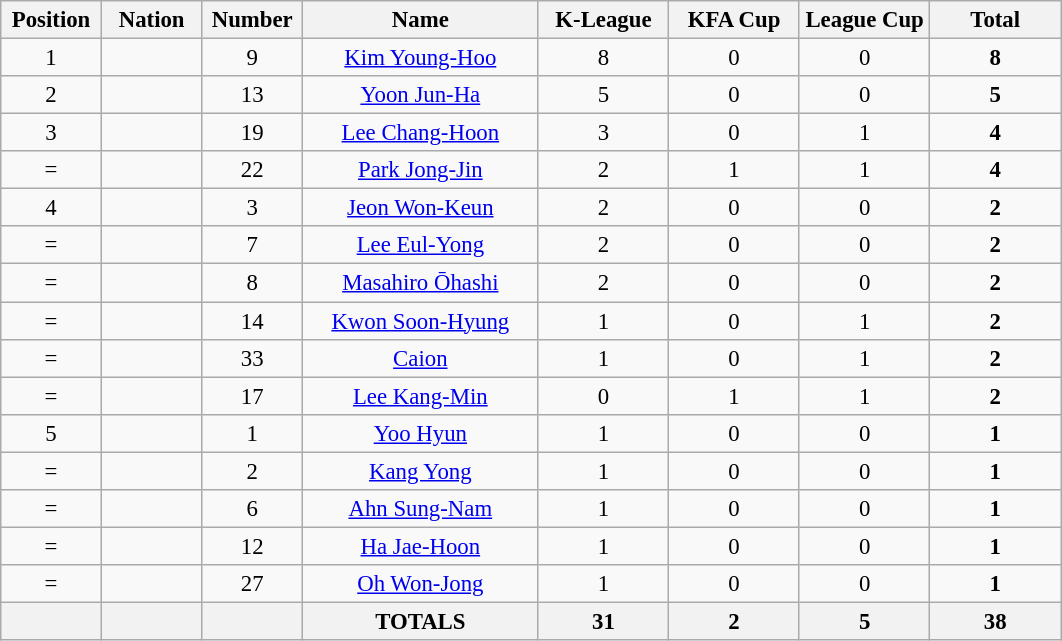<table class="wikitable" style="font-size: 95%; text-align: center;">
<tr>
<th width=60>Position</th>
<th width=60>Nation</th>
<th width=60>Number</th>
<th width=150>Name</th>
<th width=80>K-League</th>
<th width=80>KFA Cup</th>
<th width=80>League Cup</th>
<th width=80>Total</th>
</tr>
<tr>
<td>1</td>
<td></td>
<td>9</td>
<td><a href='#'>Kim Young-Hoo</a></td>
<td>8</td>
<td>0</td>
<td>0</td>
<td><strong>8</strong></td>
</tr>
<tr>
<td>2</td>
<td></td>
<td>13</td>
<td><a href='#'>Yoon Jun-Ha</a></td>
<td>5</td>
<td>0</td>
<td>0</td>
<td><strong>5</strong></td>
</tr>
<tr>
<td>3</td>
<td></td>
<td>19</td>
<td><a href='#'>Lee Chang-Hoon</a></td>
<td>3</td>
<td>0</td>
<td>1</td>
<td><strong>4</strong></td>
</tr>
<tr>
<td>=</td>
<td></td>
<td>22</td>
<td><a href='#'>Park Jong-Jin</a></td>
<td>2</td>
<td>1</td>
<td>1</td>
<td><strong>4</strong></td>
</tr>
<tr>
<td>4</td>
<td></td>
<td>3</td>
<td><a href='#'>Jeon Won-Keun</a></td>
<td>2</td>
<td>0</td>
<td>0</td>
<td><strong>2</strong></td>
</tr>
<tr>
<td>=</td>
<td></td>
<td>7</td>
<td><a href='#'>Lee Eul-Yong</a></td>
<td>2</td>
<td>0</td>
<td>0</td>
<td><strong>2</strong></td>
</tr>
<tr>
<td>=</td>
<td></td>
<td>8</td>
<td><a href='#'>Masahiro Ōhashi</a></td>
<td>2</td>
<td>0</td>
<td>0</td>
<td><strong>2</strong></td>
</tr>
<tr>
<td>=</td>
<td></td>
<td>14</td>
<td><a href='#'>Kwon Soon-Hyung</a></td>
<td>1</td>
<td>0</td>
<td>1</td>
<td><strong>2</strong></td>
</tr>
<tr>
<td>=</td>
<td></td>
<td>33</td>
<td><a href='#'>Caion</a></td>
<td>1</td>
<td>0</td>
<td>1</td>
<td><strong>2</strong></td>
</tr>
<tr>
<td>=</td>
<td></td>
<td>17</td>
<td><a href='#'>Lee Kang-Min</a></td>
<td>0</td>
<td>1</td>
<td>1</td>
<td><strong>2</strong></td>
</tr>
<tr>
<td>5</td>
<td></td>
<td>1</td>
<td><a href='#'>Yoo Hyun</a></td>
<td>1</td>
<td>0</td>
<td>0</td>
<td><strong>1</strong></td>
</tr>
<tr>
<td>=</td>
<td></td>
<td>2</td>
<td><a href='#'>Kang Yong</a></td>
<td>1</td>
<td>0</td>
<td>0</td>
<td><strong>1</strong></td>
</tr>
<tr>
<td>=</td>
<td></td>
<td>6</td>
<td><a href='#'>Ahn Sung-Nam</a></td>
<td>1</td>
<td>0</td>
<td>0</td>
<td><strong>1</strong></td>
</tr>
<tr>
<td>=</td>
<td></td>
<td>12</td>
<td><a href='#'>Ha Jae-Hoon</a></td>
<td>1</td>
<td>0</td>
<td>0</td>
<td><strong>1</strong></td>
</tr>
<tr>
<td>=</td>
<td></td>
<td>27</td>
<td><a href='#'>Oh Won-Jong</a></td>
<td>1</td>
<td>0</td>
<td>0</td>
<td><strong>1</strong></td>
</tr>
<tr>
<th></th>
<th></th>
<th></th>
<th><strong>TOTALS</strong></th>
<th>31</th>
<th>2</th>
<th>5</th>
<th>38</th>
</tr>
</table>
